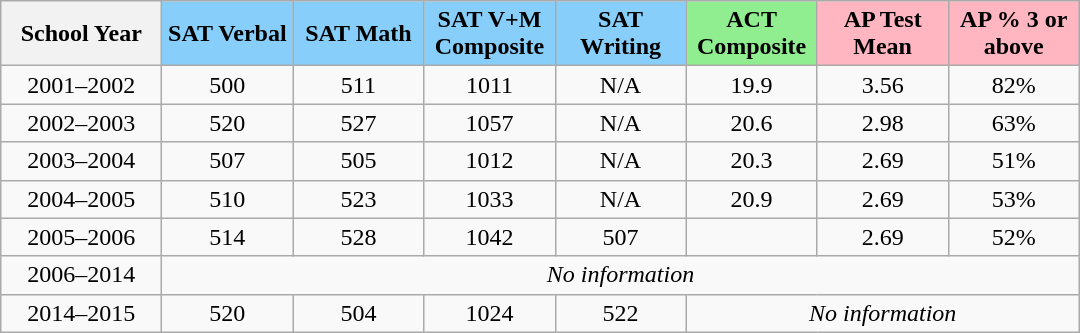<table class="wikitable" style="margin-left: auto; margin-right: auto">
<tr>
<th align="center" style="width: 100px;">School Year</th>
<th align="center" style="width: 80px;background: lightskyblue;">SAT Verbal</th>
<th align="center" style="width: 80px;background: lightskyblue;">SAT Math</th>
<th align="center" style="width: 80px;background: lightskyblue;">SAT V+M Composite</th>
<th align="center" style="width: 80px;background: lightskyblue;">SAT Writing</th>
<th align="center" style="width: 80px;background: lightgreen;">ACT Composite</th>
<th align="center" style="width: 80px;background: lightpink;">AP Test Mean</th>
<th align="center" style="width: 80px;background: lightpink;">AP % 3 or above</th>
</tr>
<tr>
<td align="center">2001–2002</td>
<td align="center">500</td>
<td align="center">511</td>
<td align="center">1011</td>
<td align="center">N/A</td>
<td align="center">19.9</td>
<td align="center">3.56</td>
<td align="center">82%</td>
</tr>
<tr>
<td align="center">2002–2003</td>
<td align="center">520</td>
<td align="center">527</td>
<td align="center">1057</td>
<td align="center">N/A</td>
<td align="center">20.6</td>
<td align="center">2.98</td>
<td align="center">63%</td>
</tr>
<tr>
<td align="center">2003–2004</td>
<td align="center">507</td>
<td align="center">505</td>
<td align="center">1012</td>
<td align="center">N/A</td>
<td align="center">20.3</td>
<td align="center">2.69</td>
<td align="center">51%</td>
</tr>
<tr>
<td align="center">2004–2005</td>
<td align="center">510</td>
<td align="center">523</td>
<td align="center">1033</td>
<td align="center">N/A</td>
<td align="center">20.9</td>
<td align="center">2.69</td>
<td align="center">53%</td>
</tr>
<tr>
<td align="center">2005–2006</td>
<td align="center">514</td>
<td align="center">528</td>
<td align="center">1042</td>
<td align="center">507</td>
<td align="center"></td>
<td align="center">2.69</td>
<td align="center">52%</td>
</tr>
<tr>
<td align="center">2006–2014</td>
<td colspan="7" align="center"><em>No information</em></td>
</tr>
<tr>
<td align="center">2014–2015</td>
<td align="center">520</td>
<td align="center">504</td>
<td align="center">1024</td>
<td align="center">522</td>
<td colspan="3" align="center"><em>No information</em></td>
</tr>
</table>
